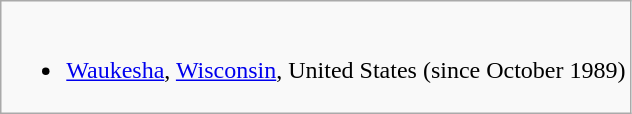<table class="wikitable">
<tr>
<td><br><ul><li> <a href='#'>Waukesha</a>, <a href='#'>Wisconsin</a>, United States (since October 1989)</li></ul></td>
</tr>
</table>
